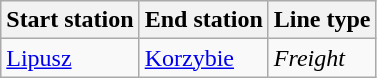<table class="wikitable">
<tr>
<th>Start station</th>
<th>End station</th>
<th>Line type</th>
</tr>
<tr>
<td><a href='#'>Lipusz</a></td>
<td><a href='#'>Korzybie</a></td>
<td><em>Freight</em></td>
</tr>
</table>
